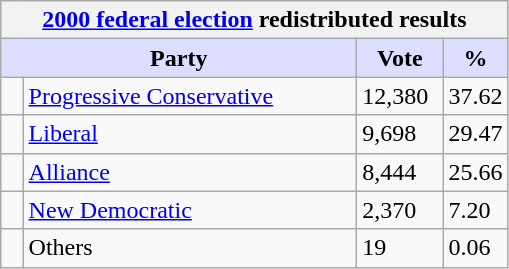<table class="wikitable">
<tr>
<th colspan="4"><a href='#'>2000 federal election</a> redistributed results</th>
</tr>
<tr>
<th style="background:#ddf; width:230px;" colspan="2">Party</th>
<th style="background:#ddf; width:50px;">Vote</th>
<th style="background:#ddf; width:30px;">%</th>
</tr>
<tr>
<td> </td>
<td><a href='#'>Progressive Conservative</a></td>
<td>12,380</td>
<td>37.62</td>
</tr>
<tr>
<td> </td>
<td><a href='#'>Liberal</a></td>
<td>9,698</td>
<td>29.47</td>
</tr>
<tr>
<td> </td>
<td><a href='#'>Alliance</a></td>
<td>8,444</td>
<td>25.66</td>
</tr>
<tr>
<td> </td>
<td><a href='#'>New Democratic</a></td>
<td>2,370</td>
<td>7.20</td>
</tr>
<tr>
<td> </td>
<td>Others</td>
<td>19</td>
<td>0.06</td>
</tr>
</table>
